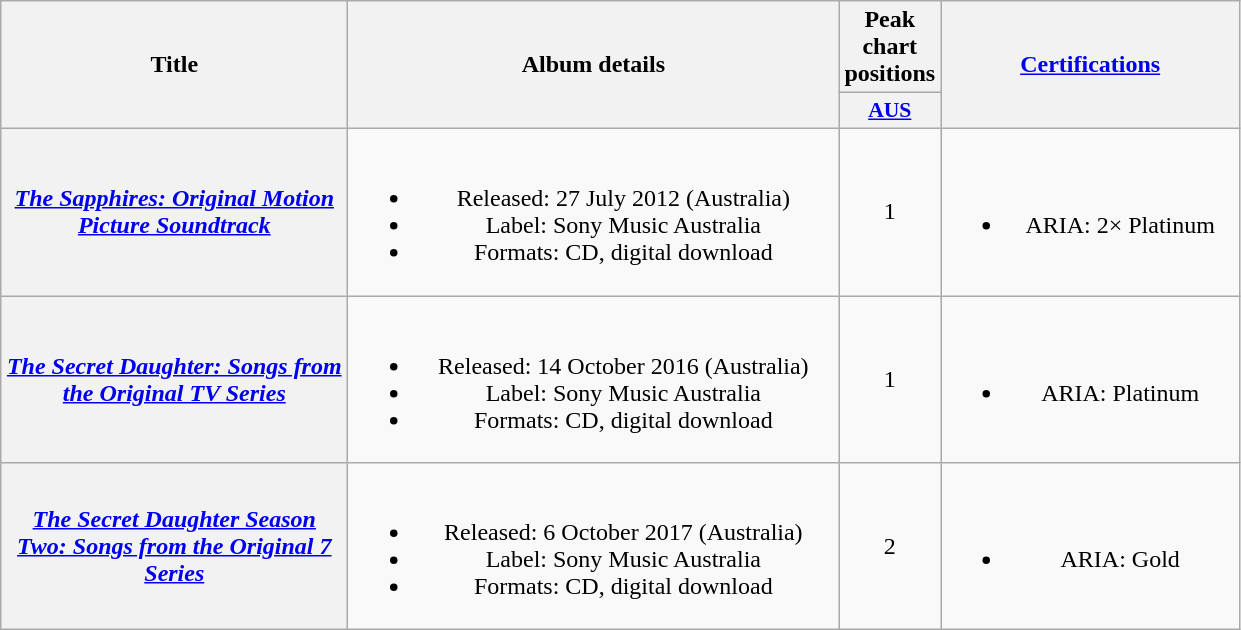<table class="wikitable plainrowheaders" style="text-align:center;">
<tr>
<th scope="col" rowspan="2" style="width:14em;">Title</th>
<th scope="col" rowspan="2" style="width:20em;">Album details</th>
<th scope="col" colspan="1">Peak chart positions</th>
<th scope="col" rowspan="2" style="width:12em;"><a href='#'>Certifications</a></th>
</tr>
<tr>
<th scope="col" style="width:3em;font-size:90%;"><a href='#'>AUS</a><br></th>
</tr>
<tr>
<th scope="row"><em><a href='#'>The Sapphires: Original Motion Picture Soundtrack</a></em></th>
<td><br><ul><li>Released: 27 July 2012 <span>(Australia)</span></li><li>Label: Sony Music Australia</li><li>Formats: CD, digital download</li></ul></td>
<td>1</td>
<td><br><ul><li>ARIA: 2× Platinum</li></ul></td>
</tr>
<tr>
<th scope="row"><em><a href='#'>The Secret Daughter: Songs from the Original TV Series</a></em></th>
<td><br><ul><li>Released: 14 October 2016 <span>(Australia)</span></li><li>Label: Sony Music Australia</li><li>Formats: CD, digital download</li></ul></td>
<td>1</td>
<td><br><ul><li>ARIA: Platinum</li></ul></td>
</tr>
<tr>
<th scope="row"><em><a href='#'>The Secret Daughter Season Two: Songs from the Original 7 Series</a></em></th>
<td><br><ul><li>Released: 6 October 2017 <span>(Australia)</span></li><li>Label: Sony Music Australia</li><li>Formats: CD, digital download</li></ul></td>
<td>2</td>
<td><br><ul><li>ARIA: Gold</li></ul></td>
</tr>
</table>
